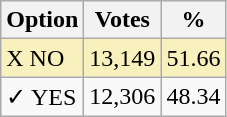<table class="wikitable">
<tr>
<th>Option</th>
<th>Votes</th>
<th>%</th>
</tr>
<tr>
<td style=background:#f8f1bd>X NO</td>
<td style=background:#f8f1bd>13,149</td>
<td style=background:#f8f1bd>51.66</td>
</tr>
<tr>
<td>✓ YES</td>
<td>12,306</td>
<td>48.34</td>
</tr>
</table>
